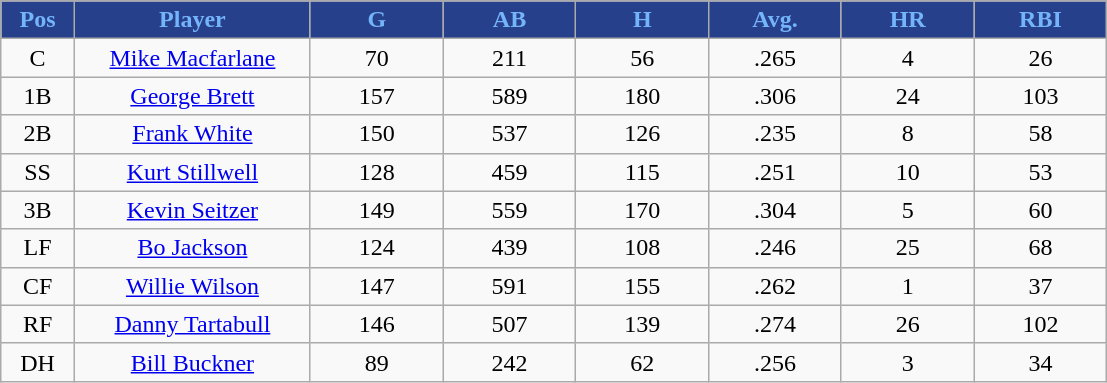<table class="wikitable sortable">
<tr>
<th style="background:#27408B;color:#74B4FA;" width="5%">Pos</th>
<th style="background:#27408B;color:#74B4FA;" width="16%">Player</th>
<th style="background:#27408B;color:#74B4FA;" width="9%">G</th>
<th style="background:#27408B;color:#74B4FA;" width="9%">AB</th>
<th style="background:#27408B;color:#74B4FA;" width="9%">H</th>
<th style="background:#27408B;color:#74B4FA;" width="9%">Avg.</th>
<th style="background:#27408B;color:#74B4FA;" width="9%">HR</th>
<th style="background:#27408B;color:#74B4FA;" width="9%">RBI</th>
</tr>
<tr align="center">
<td>C</td>
<td><a href='#'>Mike Macfarlane</a></td>
<td>70</td>
<td>211</td>
<td>56</td>
<td>.265</td>
<td>4</td>
<td>26</td>
</tr>
<tr align="center">
<td>1B</td>
<td><a href='#'>George Brett</a></td>
<td>157</td>
<td>589</td>
<td>180</td>
<td>.306</td>
<td>24</td>
<td>103</td>
</tr>
<tr align="center">
<td>2B</td>
<td><a href='#'>Frank White</a></td>
<td>150</td>
<td>537</td>
<td>126</td>
<td>.235</td>
<td>8</td>
<td>58</td>
</tr>
<tr align="center">
<td>SS</td>
<td><a href='#'>Kurt Stillwell</a></td>
<td>128</td>
<td>459</td>
<td>115</td>
<td>.251</td>
<td>10</td>
<td>53</td>
</tr>
<tr align="center">
<td>3B</td>
<td><a href='#'>Kevin Seitzer</a></td>
<td>149</td>
<td>559</td>
<td>170</td>
<td>.304</td>
<td>5</td>
<td>60</td>
</tr>
<tr align="center">
<td>LF</td>
<td><a href='#'>Bo Jackson</a></td>
<td>124</td>
<td>439</td>
<td>108</td>
<td>.246</td>
<td>25</td>
<td>68</td>
</tr>
<tr align="center">
<td>CF</td>
<td><a href='#'>Willie Wilson</a></td>
<td>147</td>
<td>591</td>
<td>155</td>
<td>.262</td>
<td>1</td>
<td>37</td>
</tr>
<tr align="center">
<td>RF</td>
<td><a href='#'>Danny Tartabull</a></td>
<td>146</td>
<td>507</td>
<td>139</td>
<td>.274</td>
<td>26</td>
<td>102</td>
</tr>
<tr align="center">
<td>DH</td>
<td><a href='#'>Bill Buckner</a></td>
<td>89</td>
<td>242</td>
<td>62</td>
<td>.256</td>
<td>3</td>
<td>34</td>
</tr>
</table>
